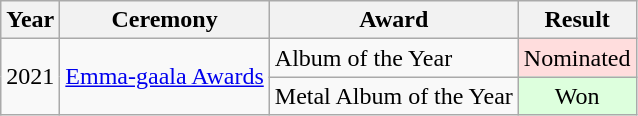<table class="wikitable">
<tr>
<th>Year</th>
<th>Ceremony</th>
<th>Award</th>
<th>Result</th>
</tr>
<tr>
<td rowspan="2">2021</td>
<td rowspan="2"><a href='#'>Emma-gaala Awards</a></td>
<td>Album of the Year</td>
<td style="background: #ffdddd" align="center" class="table-yes2">Nominated</td>
</tr>
<tr>
<td>Metal Album of the Year</td>
<td style="background: #ddffdd" align="center" class="table-yes2">Won</td>
</tr>
</table>
